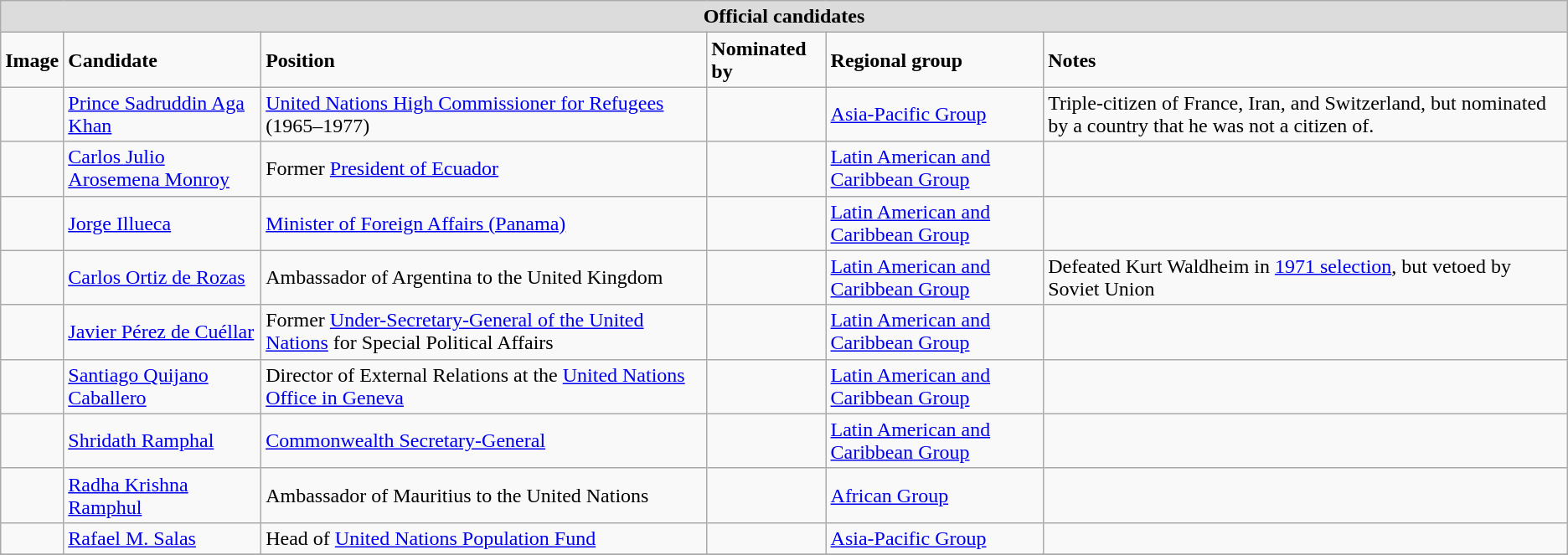<table class="wikitable" style="margin-left:1em; margin-right:0em; width:auto;">
<tr>
<th style="background:#DCDCDC;" colspan="6">Official candidates</th>
</tr>
<tr style="font-weight:bold;">
<td>Image</td>
<td>Candidate</td>
<td>Position</td>
<td>Nominated by</td>
<td>Regional group</td>
<td>Notes</td>
</tr>
<tr>
<td></td>
<td><a href='#'>Prince Sadruddin Aga Khan</a></td>
<td><a href='#'>United Nations High Commissioner for Refugees</a> (1965–1977)</td>
<td></td>
<td><a href='#'>Asia-Pacific Group</a></td>
<td>Triple-citizen of France, Iran, and Switzerland, but nominated by a country that he was not a citizen of.</td>
</tr>
<tr>
<td></td>
<td><a href='#'>Carlos Julio Arosemena Monroy</a></td>
<td>Former <a href='#'>President of Ecuador</a></td>
<td></td>
<td><a href='#'>Latin American and Caribbean Group</a></td>
<td></td>
</tr>
<tr>
<td></td>
<td><a href='#'>Jorge Illueca</a></td>
<td><a href='#'>Minister of Foreign Affairs (Panama)</a></td>
<td></td>
<td><a href='#'>Latin American and Caribbean Group</a></td>
<td></td>
</tr>
<tr>
<td></td>
<td><a href='#'>Carlos Ortiz de Rozas</a></td>
<td>Ambassador of Argentina to the United Kingdom</td>
<td></td>
<td><a href='#'>Latin American and Caribbean Group</a></td>
<td>Defeated Kurt Waldheim in <a href='#'>1971 selection</a>, but vetoed by Soviet Union</td>
</tr>
<tr>
<td></td>
<td><a href='#'>Javier Pérez de Cuéllar</a></td>
<td>Former <a href='#'>Under-Secretary-General of the United Nations</a> for Special Political Affairs</td>
<td></td>
<td><a href='#'>Latin American and Caribbean Group</a></td>
<td></td>
</tr>
<tr>
<td></td>
<td><a href='#'>Santiago Quijano Caballero</a></td>
<td>Director of External Relations at the <a href='#'>United Nations Office in Geneva</a></td>
<td></td>
<td><a href='#'>Latin American and Caribbean Group</a></td>
<td></td>
</tr>
<tr>
<td></td>
<td><a href='#'>Shridath Ramphal</a></td>
<td><a href='#'>Commonwealth Secretary-General</a></td>
<td></td>
<td><a href='#'>Latin American and Caribbean Group</a></td>
<td></td>
</tr>
<tr>
<td></td>
<td><a href='#'>Radha Krishna Ramphul</a></td>
<td>Ambassador of Mauritius to the United Nations</td>
<td></td>
<td><a href='#'>African Group</a></td>
<td></td>
</tr>
<tr>
<td></td>
<td><a href='#'>Rafael M. Salas</a></td>
<td>Head of <a href='#'>United Nations Population Fund</a></td>
<td></td>
<td><a href='#'>Asia-Pacific Group</a></td>
<td></td>
</tr>
<tr>
</tr>
</table>
